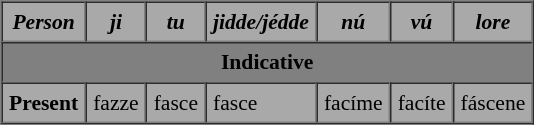<table border="1" cellpadding="4" cellspacing="0" style="background: darkgray; font-size: 90%;">
<tr>
<th><em>Person</em></th>
<th><em>ji</em></th>
<th><em>tu</em></th>
<th><em>jidde/jédde</em></th>
<th><em>nú</em></th>
<th><em>vú</em></th>
<th><em>lore</em></th>
</tr>
<tr>
<th style="background:gray" colspan="7">Indicative</th>
</tr>
<tr>
<td><strong>Present</strong></td>
<td>fazze</td>
<td>fasce</td>
<td>fasce</td>
<td>facíme</td>
<td>facíte</td>
<td>fáscene</td>
</tr>
<tr>
</tr>
</table>
